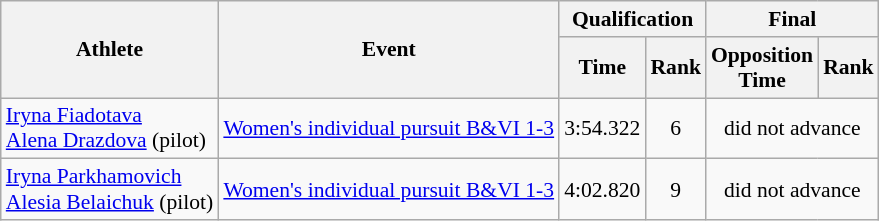<table class=wikitable style="font-size:90%">
<tr>
<th rowspan="2">Athlete</th>
<th rowspan="2">Event</th>
<th colspan="2">Qualification</th>
<th colspan="2">Final</th>
</tr>
<tr>
<th>Time</th>
<th>Rank</th>
<th>Opposition<br>Time</th>
<th>Rank</th>
</tr>
<tr>
<td><a href='#'>Iryna Fiadotava</a><br> <a href='#'>Alena Drazdova</a> (pilot)</td>
<td><a href='#'>Women's individual pursuit B&VI 1-3</a></td>
<td align="center">3:54.322</td>
<td align="center">6</td>
<td align="center" colspan="2">did not advance</td>
</tr>
<tr>
<td><a href='#'>Iryna Parkhamovich</a><br> <a href='#'>Alesia Belaichuk</a> (pilot)</td>
<td><a href='#'>Women's individual pursuit B&VI 1-3</a></td>
<td align="center">4:02.820</td>
<td align="center">9</td>
<td align="center" colspan="2">did not advance</td>
</tr>
</table>
